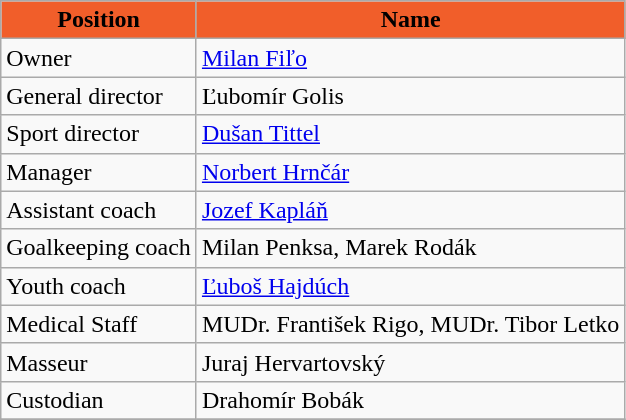<table class="wikitable">
<tr>
<th style="color:black; background:#F15E2A;">Position</th>
<th style="color:black; background:#F15E2A;">Name</th>
</tr>
<tr>
<td>Owner</td>
<td> <a href='#'>Milan Fiľo</a></td>
</tr>
<tr>
<td>General director</td>
<td> Ľubomír Golis</td>
</tr>
<tr>
<td>Sport director</td>
<td> <a href='#'>Dušan Tittel</a></td>
</tr>
<tr>
<td>Manager</td>
<td> <a href='#'>Norbert Hrnčár</a></td>
</tr>
<tr>
<td>Assistant coach</td>
<td> <a href='#'>Jozef Kapláň</a></td>
</tr>
<tr>
<td>Goalkeeping coach</td>
<td> Milan Penksa, Marek Rodák</td>
</tr>
<tr>
<td>Youth coach</td>
<td> <a href='#'>Ľuboš Hajdúch</a></td>
</tr>
<tr>
<td>Medical Staff</td>
<td> MUDr. František Rigo, MUDr. Tibor Letko</td>
</tr>
<tr>
<td>Masseur</td>
<td> Juraj Hervartovský</td>
</tr>
<tr>
<td>Custodian</td>
<td> Drahomír Bobák</td>
</tr>
<tr>
</tr>
</table>
